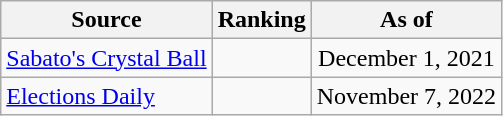<table class="wikitable" style="text-align:center">
<tr>
<th>Source</th>
<th>Ranking</th>
<th>As of</th>
</tr>
<tr>
<td align=left><a href='#'>Sabato's Crystal Ball</a></td>
<td></td>
<td>December 1, 2021</td>
</tr>
<tr>
<td align="left"><a href='#'>Elections Daily</a></td>
<td></td>
<td>November 7, 2022</td>
</tr>
</table>
